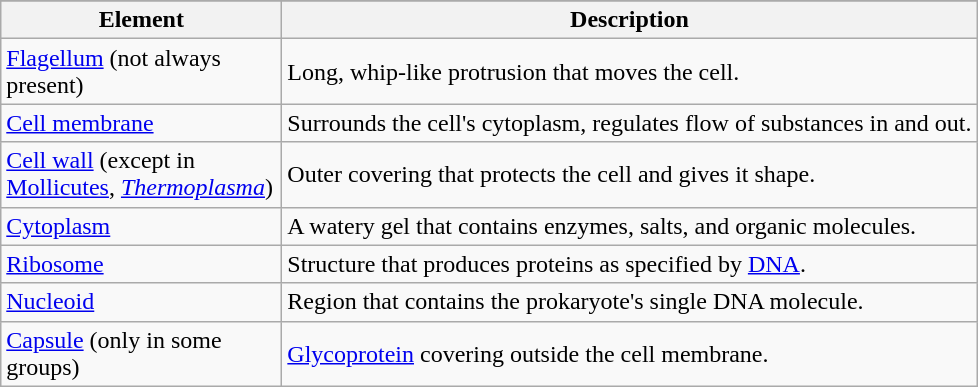<table class="wikitable">
<tr>
</tr>
<tr>
<th style="width: 180px;">Element</th>
<th>Description</th>
</tr>
<tr>
<td><a href='#'>Flagellum</a> (not always present)</td>
<td>Long, whip-like protrusion that moves the cell.</td>
</tr>
<tr>
<td><a href='#'>Cell membrane</a></td>
<td>Surrounds the cell's cytoplasm, regulates flow of substances in and out.</td>
</tr>
<tr>
<td><a href='#'>Cell wall</a> (except in <a href='#'>Mollicutes</a>, <em><a href='#'>Thermoplasma</a></em>)</td>
<td>Outer covering that protects the cell and gives it shape.</td>
</tr>
<tr>
<td><a href='#'>Cytoplasm</a></td>
<td>A watery gel that contains enzymes, salts, and organic molecules.</td>
</tr>
<tr>
<td><a href='#'>Ribosome</a></td>
<td>Structure that produces proteins as specified by <a href='#'>DNA</a>.</td>
</tr>
<tr>
<td><a href='#'>Nucleoid</a></td>
<td>Region that contains the prokaryote's single DNA molecule.</td>
</tr>
<tr>
<td><a href='#'>Capsule</a> (only in some groups)</td>
<td><a href='#'>Glycoprotein</a> covering outside the cell membrane.</td>
</tr>
</table>
